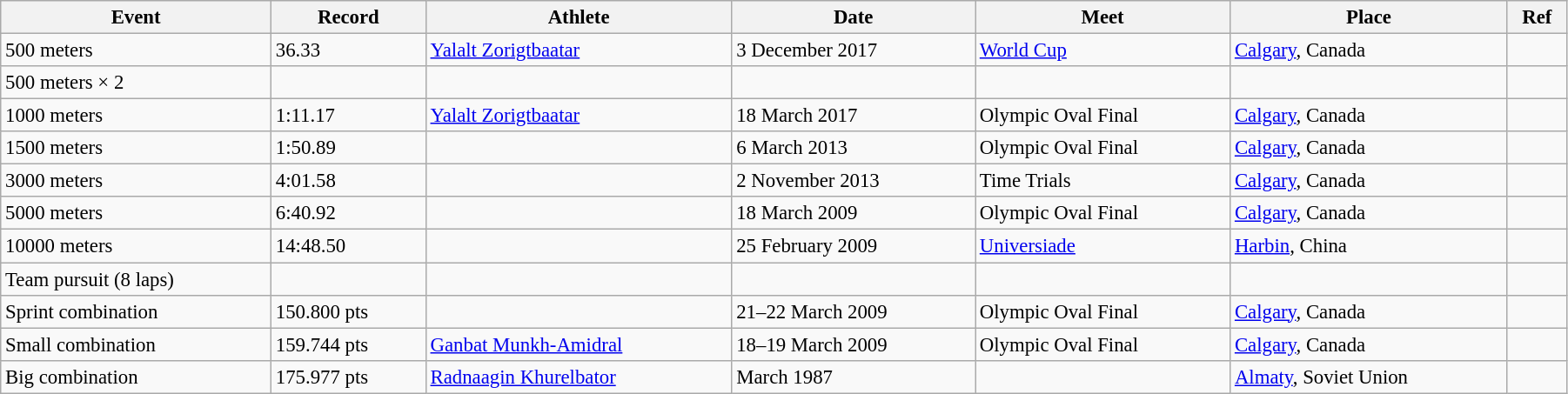<table class="wikitable" style="font-size:95%; width: 95%;">
<tr>
<th>Event</th>
<th>Record</th>
<th>Athlete</th>
<th>Date</th>
<th>Meet</th>
<th>Place</th>
<th>Ref</th>
</tr>
<tr>
<td>500 meters</td>
<td>36.33</td>
<td><a href='#'>Yalalt Zorigtbaatar</a></td>
<td>3 December 2017</td>
<td><a href='#'>World Cup</a></td>
<td><a href='#'>Calgary</a>, Canada</td>
<td></td>
</tr>
<tr>
<td>500 meters × 2</td>
<td></td>
<td></td>
<td></td>
<td></td>
<td></td>
<td></td>
</tr>
<tr>
<td>1000 meters</td>
<td>1:11.17</td>
<td><a href='#'>Yalalt Zorigtbaatar</a></td>
<td>18 March 2017</td>
<td>Olympic Oval Final</td>
<td><a href='#'>Calgary</a>, Canada</td>
<td></td>
</tr>
<tr>
<td>1500 meters</td>
<td>1:50.89</td>
<td></td>
<td>6 March 2013</td>
<td>Olympic Oval Final</td>
<td><a href='#'>Calgary</a>, Canada</td>
<td></td>
</tr>
<tr>
<td>3000 meters</td>
<td>4:01.58</td>
<td></td>
<td>2 November 2013</td>
<td>Time Trials</td>
<td><a href='#'>Calgary</a>, Canada</td>
<td></td>
</tr>
<tr>
<td>5000 meters</td>
<td>6:40.92</td>
<td></td>
<td>18 March 2009</td>
<td>Olympic Oval Final</td>
<td><a href='#'>Calgary</a>, Canada</td>
<td></td>
</tr>
<tr>
<td>10000 meters</td>
<td>14:48.50</td>
<td></td>
<td>25 February 2009</td>
<td><a href='#'>Universiade</a></td>
<td><a href='#'>Harbin</a>, China</td>
<td></td>
</tr>
<tr>
<td>Team pursuit (8 laps)</td>
<td></td>
<td></td>
<td></td>
<td></td>
<td></td>
<td></td>
</tr>
<tr>
<td>Sprint combination</td>
<td>150.800 pts</td>
<td></td>
<td>21–22 March 2009</td>
<td>Olympic Oval Final</td>
<td><a href='#'>Calgary</a>, Canada</td>
<td></td>
</tr>
<tr>
<td>Small combination</td>
<td>159.744 pts</td>
<td><a href='#'>Ganbat Munkh-Amidral</a></td>
<td>18–19 March 2009</td>
<td>Olympic Oval Final</td>
<td><a href='#'>Calgary</a>, Canada</td>
<td></td>
</tr>
<tr>
<td>Big combination</td>
<td>175.977 pts</td>
<td><a href='#'>Radnaagin Khurelbator</a></td>
<td>March 1987</td>
<td></td>
<td><a href='#'>Almaty</a>, Soviet Union</td>
<td></td>
</tr>
</table>
